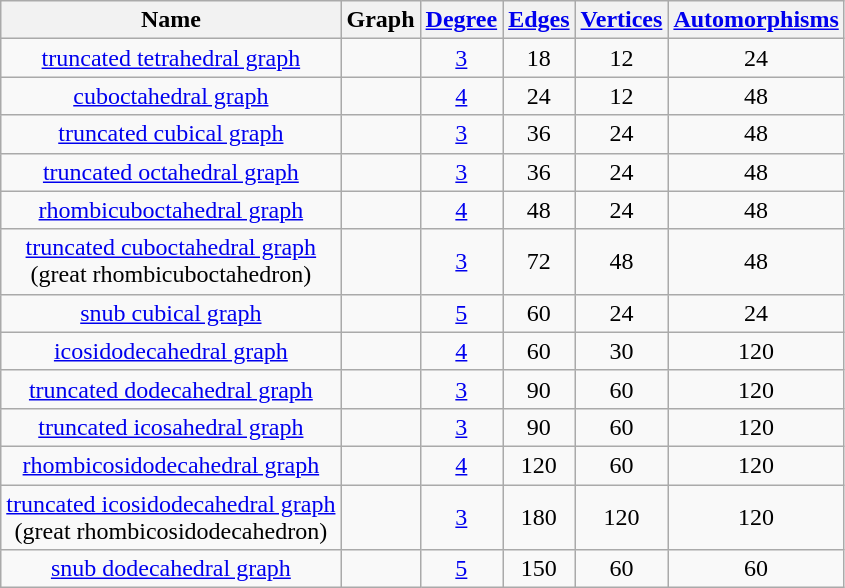<table class="wikitable sortable" style="text-align:center">
<tr>
<th>Name</th>
<th>Graph</th>
<th><a href='#'>Degree</a></th>
<th><a href='#'>Edges</a></th>
<th><a href='#'>Vertices</a></th>
<th><a href='#'>Automorphisms</a></th>
</tr>
<tr>
<td><a href='#'>truncated tetrahedral graph</a></td>
<td></td>
<td><a href='#'>3</a></td>
<td>18</td>
<td>12</td>
<td>24</td>
</tr>
<tr>
<td><a href='#'>cuboctahedral graph</a></td>
<td></td>
<td><a href='#'>4</a></td>
<td>24</td>
<td>12</td>
<td>48</td>
</tr>
<tr>
<td><a href='#'>truncated cubical graph</a></td>
<td></td>
<td><a href='#'>3</a></td>
<td>36</td>
<td>24</td>
<td>48</td>
</tr>
<tr>
<td><a href='#'>truncated octahedral graph</a></td>
<td></td>
<td><a href='#'>3</a></td>
<td>36</td>
<td>24</td>
<td>48</td>
</tr>
<tr>
<td><a href='#'>rhombicuboctahedral graph</a></td>
<td></td>
<td><a href='#'>4</a></td>
<td>48</td>
<td>24</td>
<td>48</td>
</tr>
<tr>
<td><a href='#'>truncated cuboctahedral graph</a><br>(great rhombicuboctahedron)</td>
<td></td>
<td><a href='#'>3</a></td>
<td>72</td>
<td>48</td>
<td>48</td>
</tr>
<tr>
<td><a href='#'>snub cubical graph</a></td>
<td></td>
<td><a href='#'>5</a></td>
<td>60</td>
<td>24</td>
<td>24</td>
</tr>
<tr>
<td><a href='#'>icosidodecahedral graph</a></td>
<td></td>
<td><a href='#'>4</a></td>
<td>60</td>
<td>30</td>
<td>120</td>
</tr>
<tr>
<td><a href='#'>truncated dodecahedral graph</a></td>
<td></td>
<td><a href='#'>3</a></td>
<td>90</td>
<td>60</td>
<td>120</td>
</tr>
<tr>
<td><a href='#'>truncated icosahedral graph</a></td>
<td></td>
<td><a href='#'>3</a></td>
<td>90</td>
<td>60</td>
<td>120</td>
</tr>
<tr>
<td><a href='#'>rhombicosidodecahedral graph</a></td>
<td></td>
<td><a href='#'>4</a></td>
<td>120</td>
<td>60</td>
<td>120</td>
</tr>
<tr>
<td><a href='#'>truncated icosidodecahedral graph</a><br>(great rhombicosidodecahedron)</td>
<td></td>
<td><a href='#'>3</a></td>
<td>180</td>
<td>120</td>
<td>120</td>
</tr>
<tr>
<td><a href='#'>snub dodecahedral graph</a></td>
<td></td>
<td><a href='#'>5</a></td>
<td>150</td>
<td>60</td>
<td>60</td>
</tr>
</table>
